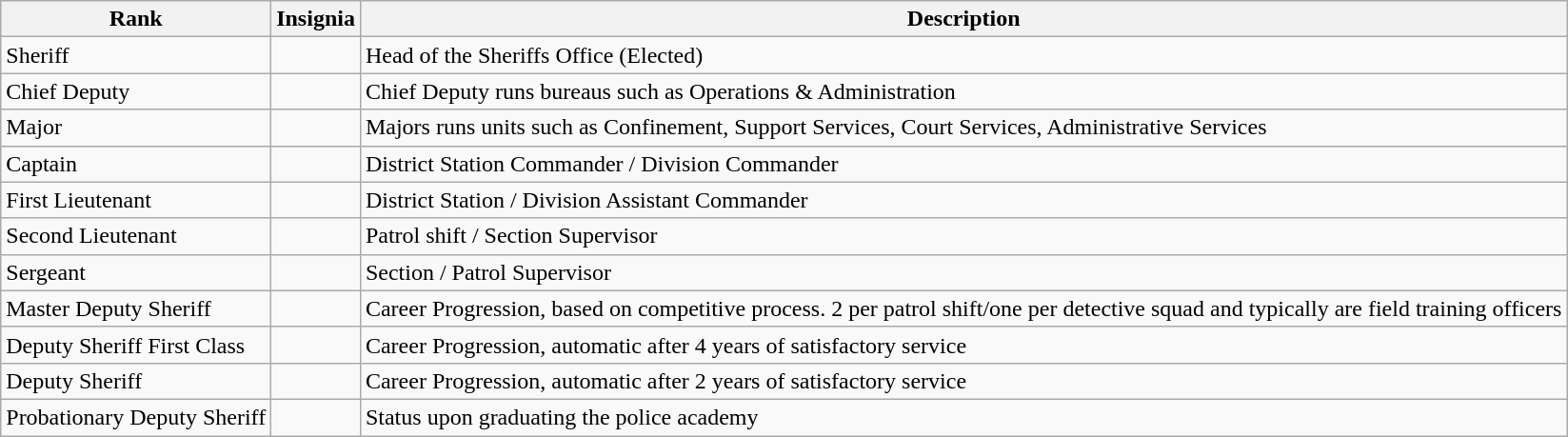<table class="wikitable">
<tr>
<th>Rank</th>
<th>Insignia</th>
<th>Description</th>
</tr>
<tr>
<td>Sheriff</td>
<td></td>
<td>Head of the Sheriffs Office (Elected)</td>
</tr>
<tr>
<td>Chief Deputy</td>
<td></td>
<td>Chief Deputy runs bureaus such as Operations & Administration</td>
</tr>
<tr>
<td>Major</td>
<td></td>
<td>Majors runs units such as Confinement, Support Services, Court Services, Administrative Services</td>
</tr>
<tr>
<td>Captain</td>
<td></td>
<td>District Station Commander / Division Commander</td>
</tr>
<tr>
<td>First Lieutenant</td>
<td></td>
<td>District Station / Division Assistant Commander</td>
</tr>
<tr>
<td>Second Lieutenant</td>
<td></td>
<td>Patrol shift / Section Supervisor</td>
</tr>
<tr>
<td>Sergeant</td>
<td></td>
<td>Section / Patrol Supervisor</td>
</tr>
<tr>
<td>Master Deputy Sheriff</td>
<td></td>
<td>Career Progression, based on competitive process. 2 per patrol shift/one per detective squad and typically are field training officers</td>
</tr>
<tr>
<td>Deputy Sheriff First Class</td>
<td></td>
<td>Career Progression, automatic after 4 years of satisfactory service</td>
</tr>
<tr>
<td>Deputy Sheriff</td>
<td></td>
<td>Career Progression, automatic after 2 years of satisfactory service</td>
</tr>
<tr>
<td>Probationary Deputy Sheriff</td>
<td></td>
<td>Status upon graduating the police academy</td>
</tr>
</table>
